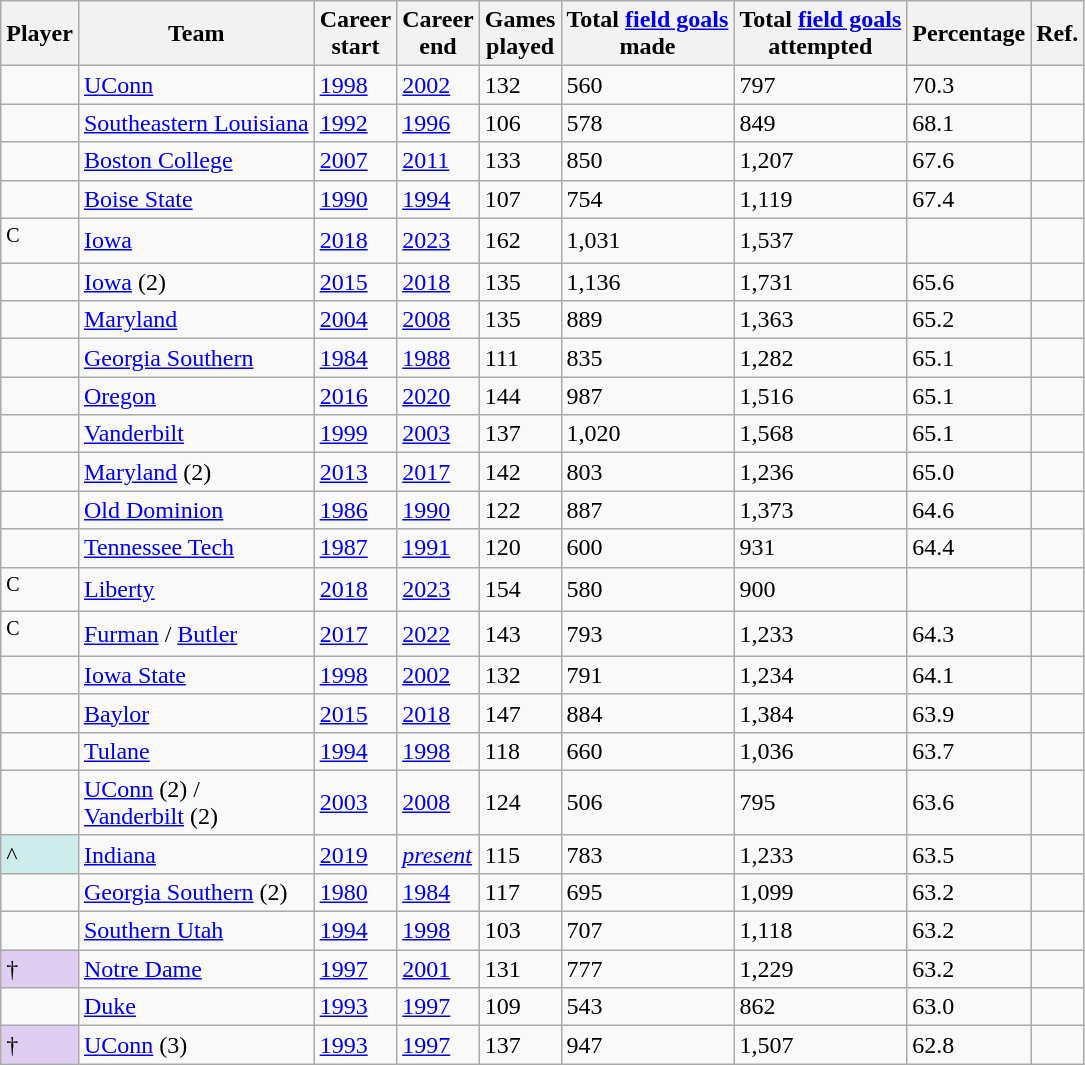<table class="wikitable sortable">
<tr>
<th>Player</th>
<th>Team</th>
<th>Career<br>start</th>
<th>Career<br>end</th>
<th>Games<br>played</th>
<th>Total <a href='#'>field goals</a><br>made</th>
<th>Total <a href='#'>field goals</a><br>attempted</th>
<th>Percentage</th>
<th>Ref.</th>
</tr>
<tr>
<td></td>
<td><a href='#'>UConn</a></td>
<td><a href='#'>1998</a></td>
<td><a href='#'>2002</a></td>
<td>132</td>
<td>560</td>
<td>797</td>
<td>70.3</td>
<td></td>
</tr>
<tr>
<td></td>
<td><a href='#'>Southeastern Louisiana</a></td>
<td><a href='#'>1992</a></td>
<td><a href='#'>1996</a></td>
<td>106</td>
<td>578</td>
<td>849</td>
<td>68.1</td>
<td></td>
</tr>
<tr>
<td></td>
<td><a href='#'>Boston College</a></td>
<td><a href='#'>2007</a></td>
<td><a href='#'>2011</a></td>
<td>133</td>
<td>850</td>
<td>1,207</td>
<td>67.6</td>
<td></td>
</tr>
<tr>
<td></td>
<td><a href='#'>Boise State</a></td>
<td><a href='#'>1990</a></td>
<td><a href='#'>1994</a></td>
<td>107</td>
<td>754</td>
<td>1,119</td>
<td>67.4</td>
<td></td>
</tr>
<tr>
<td><sup>C</sup></td>
<td><a href='#'>Iowa</a></td>
<td><a href='#'>2018</a></td>
<td><a href='#'>2023</a></td>
<td>162</td>
<td>1,031</td>
<td>1,537</td>
<td></td>
<td></td>
</tr>
<tr>
<td></td>
<td><a href='#'>Iowa</a> (2)</td>
<td><a href='#'>2015</a></td>
<td><a href='#'>2018</a></td>
<td>135</td>
<td>1,136</td>
<td>1,731</td>
<td>65.6</td>
<td></td>
</tr>
<tr>
<td></td>
<td><a href='#'>Maryland</a></td>
<td><a href='#'>2004</a></td>
<td><a href='#'>2008</a></td>
<td>135</td>
<td>889</td>
<td>1,363</td>
<td>65.2</td>
<td></td>
</tr>
<tr>
<td></td>
<td><a href='#'>Georgia Southern</a></td>
<td><a href='#'>1984</a></td>
<td><a href='#'>1988</a></td>
<td>111</td>
<td>835</td>
<td>1,282</td>
<td>65.1</td>
<td></td>
</tr>
<tr>
<td></td>
<td><a href='#'>Oregon</a></td>
<td><a href='#'>2016</a></td>
<td><a href='#'>2020</a></td>
<td>144</td>
<td>987</td>
<td>1,516</td>
<td>65.1</td>
<td></td>
</tr>
<tr>
<td></td>
<td><a href='#'>Vanderbilt</a></td>
<td><a href='#'>1999</a></td>
<td><a href='#'>2003</a></td>
<td>137</td>
<td>1,020</td>
<td>1,568</td>
<td>65.1</td>
<td></td>
</tr>
<tr>
<td></td>
<td><a href='#'>Maryland</a> (2)</td>
<td><a href='#'>2013</a></td>
<td><a href='#'>2017</a></td>
<td>142</td>
<td>803</td>
<td>1,236</td>
<td>65.0</td>
<td></td>
</tr>
<tr>
<td></td>
<td><a href='#'>Old Dominion</a></td>
<td><a href='#'>1986</a></td>
<td><a href='#'>1990</a></td>
<td>122</td>
<td>887</td>
<td>1,373</td>
<td>64.6</td>
<td></td>
</tr>
<tr>
<td></td>
<td><a href='#'>Tennessee Tech</a></td>
<td><a href='#'>1987</a></td>
<td><a href='#'>1991</a></td>
<td>120</td>
<td>600</td>
<td>931</td>
<td>64.4</td>
<td></td>
</tr>
<tr>
<td><sup>C</sup></td>
<td><a href='#'>Liberty</a></td>
<td><a href='#'>2018</a></td>
<td><a href='#'>2023</a></td>
<td>154</td>
<td>580</td>
<td>900</td>
<td></td>
<td></td>
</tr>
<tr>
<td><sup>C</sup></td>
<td><a href='#'>Furman</a> / <a href='#'>Butler</a></td>
<td><a href='#'>2017</a></td>
<td><a href='#'>2022</a></td>
<td>143</td>
<td>793</td>
<td>1,233</td>
<td>64.3</td>
<td></td>
</tr>
<tr>
<td></td>
<td><a href='#'>Iowa State</a></td>
<td><a href='#'>1998</a></td>
<td><a href='#'>2002</a></td>
<td>132</td>
<td>791</td>
<td>1,234</td>
<td>64.1</td>
<td></td>
</tr>
<tr>
<td></td>
<td><a href='#'>Baylor</a></td>
<td><a href='#'>2015</a></td>
<td><a href='#'>2018</a></td>
<td>147</td>
<td>884</td>
<td>1,384</td>
<td>63.9</td>
<td></td>
</tr>
<tr>
<td></td>
<td><a href='#'>Tulane</a></td>
<td><a href='#'>1994</a></td>
<td><a href='#'>1998</a></td>
<td>118</td>
<td>660</td>
<td>1,036</td>
<td>63.7</td>
<td></td>
</tr>
<tr>
<td></td>
<td><a href='#'>UConn</a> (2) /<br><a href='#'>Vanderbilt</a> (2)</td>
<td><a href='#'>2003</a></td>
<td><a href='#'>2008</a></td>
<td>124</td>
<td>506</td>
<td>795</td>
<td>63.6</td>
<td></td>
</tr>
<tr>
<td bgcolor=#cfecec>^</td>
<td><a href='#'>Indiana</a></td>
<td><a href='#'>2019</a></td>
<td><em><a href='#'>present</a></em></td>
<td>115</td>
<td>783</td>
<td>1,233</td>
<td>63.5</td>
<td></td>
</tr>
<tr>
<td></td>
<td><a href='#'>Georgia Southern</a> (2)</td>
<td><a href='#'>1980</a></td>
<td><a href='#'>1984</a></td>
<td>117</td>
<td>695</td>
<td>1,099</td>
<td>63.2</td>
<td></td>
</tr>
<tr>
<td></td>
<td><a href='#'>Southern Utah</a></td>
<td><a href='#'>1994</a></td>
<td><a href='#'>1998</a></td>
<td>103</td>
<td>707</td>
<td>1,118</td>
<td>63.2</td>
<td></td>
</tr>
<tr>
<td bgcolor=#E0CEF2>†</td>
<td><a href='#'>Notre Dame</a></td>
<td><a href='#'>1997</a></td>
<td><a href='#'>2001</a></td>
<td>131</td>
<td>777</td>
<td>1,229</td>
<td>63.2</td>
<td></td>
</tr>
<tr>
<td></td>
<td><a href='#'>Duke</a></td>
<td><a href='#'>1993</a></td>
<td><a href='#'>1997</a></td>
<td>109</td>
<td>543</td>
<td>862</td>
<td>63.0</td>
<td></td>
</tr>
<tr>
<td bgcolor=#E0CEF2>†</td>
<td><a href='#'>UConn</a> (3)</td>
<td><a href='#'>1993</a></td>
<td><a href='#'>1997</a></td>
<td>137</td>
<td>947</td>
<td>1,507</td>
<td>62.8</td>
<td></td>
</tr>
</table>
